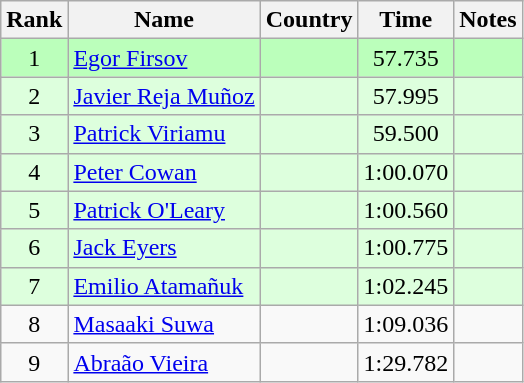<table class="wikitable" style="text-align:center">
<tr>
<th>Rank</th>
<th>Name</th>
<th>Country</th>
<th>Time</th>
<th>Notes</th>
</tr>
<tr bgcolor=bbffbb>
<td>1</td>
<td align="left"><a href='#'>Egor Firsov</a></td>
<td align="left"></td>
<td>57.735</td>
<td></td>
</tr>
<tr bgcolor=ddffdd>
<td>2</td>
<td align="left"><a href='#'>Javier Reja Muñoz</a></td>
<td align="left"></td>
<td>57.995</td>
<td></td>
</tr>
<tr bgcolor=ddffdd>
<td>3</td>
<td align="left"><a href='#'>Patrick Viriamu</a></td>
<td align="left"></td>
<td>59.500</td>
<td></td>
</tr>
<tr bgcolor=ddffdd>
<td>4</td>
<td align="left"><a href='#'>Peter Cowan</a></td>
<td align="left"></td>
<td>1:00.070</td>
<td></td>
</tr>
<tr bgcolor=ddffdd>
<td>5</td>
<td align="left"><a href='#'>Patrick O'Leary</a></td>
<td align="left"></td>
<td>1:00.560</td>
<td></td>
</tr>
<tr bgcolor=ddffdd>
<td>6</td>
<td align="left"><a href='#'>Jack Eyers</a></td>
<td align="left"></td>
<td>1:00.775</td>
<td></td>
</tr>
<tr bgcolor=ddffdd>
<td>7</td>
<td align="left"><a href='#'>Emilio Atamañuk</a></td>
<td align="left"></td>
<td>1:02.245</td>
<td></td>
</tr>
<tr>
<td>8</td>
<td align="left"><a href='#'>Masaaki Suwa</a></td>
<td align="left"></td>
<td>1:09.036</td>
<td></td>
</tr>
<tr>
<td>9</td>
<td align="left"><a href='#'>Abraão Vieira</a></td>
<td align="left"></td>
<td>1:29.782</td>
<td></td>
</tr>
</table>
